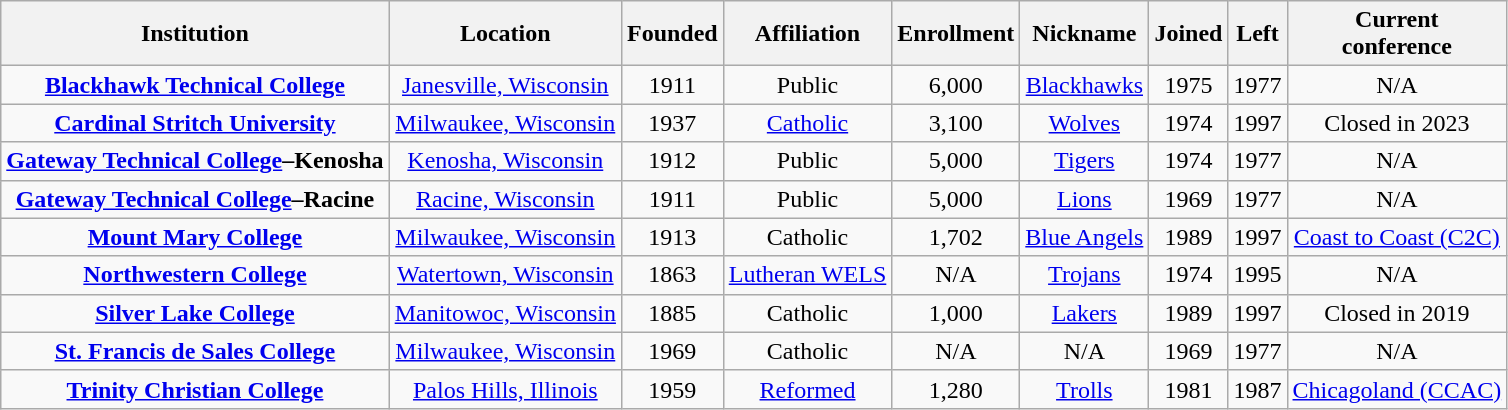<table class="wikitable sortable" style="text-align:center;">
<tr>
<th>Institution</th>
<th>Location</th>
<th>Founded</th>
<th>Affiliation</th>
<th>Enrollment</th>
<th>Nickname</th>
<th>Joined</th>
<th>Left</th>
<th>Current<br>conference</th>
</tr>
<tr>
<td><strong><a href='#'>Blackhawk Technical College</a></strong></td>
<td><a href='#'>Janesville, Wisconsin</a></td>
<td>1911</td>
<td>Public</td>
<td>6,000</td>
<td><a href='#'>Blackhawks</a></td>
<td>1975</td>
<td>1977</td>
<td>N/A</td>
</tr>
<tr>
<td><strong><a href='#'>Cardinal Stritch University</a></strong></td>
<td><a href='#'>Milwaukee, Wisconsin</a></td>
<td>1937</td>
<td><a href='#'>Catholic</a><br></td>
<td>3,100</td>
<td><a href='#'>Wolves</a></td>
<td>1974</td>
<td>1997</td>
<td>Closed in 2023</td>
</tr>
<tr>
<td><strong><a href='#'>Gateway Technical College</a>–Kenosha</strong></td>
<td><a href='#'>Kenosha, Wisconsin</a></td>
<td>1912</td>
<td>Public</td>
<td>5,000</td>
<td><a href='#'>Tigers</a></td>
<td>1974</td>
<td>1977</td>
<td>N/A</td>
</tr>
<tr>
<td><strong><a href='#'>Gateway Technical College</a>–Racine</strong> </td>
<td><a href='#'>Racine, Wisconsin</a></td>
<td>1911</td>
<td>Public</td>
<td>5,000</td>
<td><a href='#'>Lions</a></td>
<td>1969</td>
<td>1977</td>
<td>N/A</td>
</tr>
<tr>
<td><strong><a href='#'>Mount Mary College</a></strong></td>
<td><a href='#'>Milwaukee, Wisconsin</a></td>
<td>1913</td>
<td>Catholic<br></td>
<td>1,702</td>
<td><a href='#'>Blue Angels</a></td>
<td>1989</td>
<td>1997</td>
<td><a href='#'>Coast to Coast (C2C)</a></td>
</tr>
<tr>
<td><strong><a href='#'>Northwestern College</a></strong></td>
<td><a href='#'>Watertown, Wisconsin</a></td>
<td>1863</td>
<td><a href='#'>Lutheran WELS</a></td>
<td>N/A</td>
<td><a href='#'>Trojans</a></td>
<td>1974</td>
<td>1995</td>
<td>N/A</td>
</tr>
<tr>
<td><strong><a href='#'>Silver Lake College</a></strong></td>
<td><a href='#'>Manitowoc, Wisconsin</a></td>
<td>1885</td>
<td>Catholic<br></td>
<td>1,000</td>
<td><a href='#'>Lakers</a></td>
<td>1989</td>
<td>1997</td>
<td>Closed in 2019</td>
</tr>
<tr>
<td><strong><a href='#'>St. Francis de Sales College</a></strong></td>
<td><a href='#'>Milwaukee, Wisconsin</a></td>
<td>1969</td>
<td>Catholic</td>
<td>N/A</td>
<td>N/A</td>
<td>1969</td>
<td>1977</td>
<td>N/A</td>
</tr>
<tr>
<td><strong><a href='#'>Trinity Christian College</a></strong></td>
<td><a href='#'>Palos Hills, Illinois</a></td>
<td>1959</td>
<td><a href='#'>Reformed</a></td>
<td>1,280</td>
<td><a href='#'>Trolls</a></td>
<td>1981</td>
<td>1987</td>
<td><a href='#'>Chicagoland (CCAC)</a></td>
</tr>
</table>
